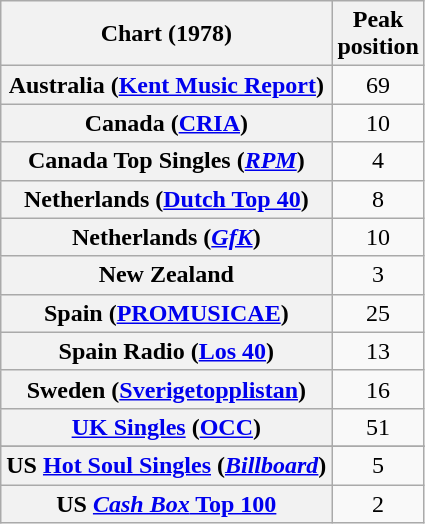<table class="wikitable sortable plainrowheaders">
<tr>
<th>Chart (1978)</th>
<th>Peak<br>position</th>
</tr>
<tr>
<th scope="row">Australia (<a href='#'>Kent Music Report</a>)</th>
<td align="center">69</td>
</tr>
<tr>
<th scope="row">Canada (<a href='#'>CRIA</a>)</th>
<td align="center">10</td>
</tr>
<tr>
<th scope="row">Canada Top Singles (<em><a href='#'>RPM</a></em>)</th>
<td align="center">4</td>
</tr>
<tr>
<th scope="row">Netherlands (<a href='#'>Dutch Top 40</a>)</th>
<td align="center">8</td>
</tr>
<tr>
<th scope="row">Netherlands (<em><a href='#'>GfK</a></em>)</th>
<td align="center">10</td>
</tr>
<tr>
<th scope="row">New Zealand</th>
<td align="center">3</td>
</tr>
<tr>
<th scope="row">Spain (<a href='#'>PROMUSICAE</a>)</th>
<td align="center">25</td>
</tr>
<tr>
<th scope="row">Spain Radio (<a href='#'>Los 40</a>)</th>
<td align="center">13</td>
</tr>
<tr>
<th scope="row">Sweden (<a href='#'>Sverigetopplistan</a>)</th>
<td align="center">16</td>
</tr>
<tr>
<th scope="row"><a href='#'>UK Singles</a> (<a href='#'>OCC</a>)</th>
<td align="center">51</td>
</tr>
<tr>
</tr>
<tr>
</tr>
<tr>
</tr>
<tr>
<th scope="row">US <a href='#'>Hot Soul Singles</a> (<em><a href='#'>Billboard</a></em>)</th>
<td align=center>5</td>
</tr>
<tr>
<th scope="row">US <a href='#'><em>Cash Box</em> Top 100</a></th>
<td align=center>2</td>
</tr>
</table>
